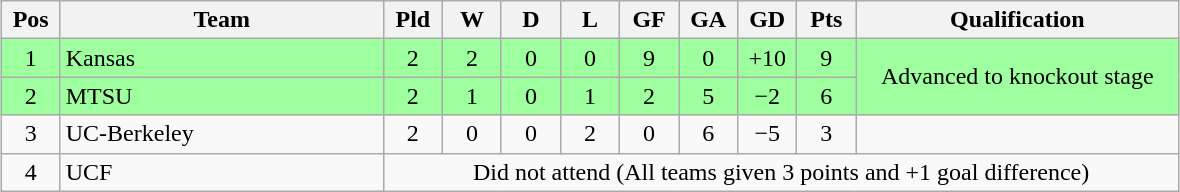<table class="wikitable" style="text-align:center; margin: 1em auto">
<tr>
<th style="width:2em">Pos</th>
<th style="width:13em">Team</th>
<th style="width:2em">Pld</th>
<th style="width:2em">W</th>
<th style="width:2em">D</th>
<th style="width:2em">L</th>
<th style="width:2em">GF</th>
<th style="width:2em">GA</th>
<th style="width:2em">GD</th>
<th style="width:2em">Pts</th>
<th style="width:13em">Qualification</th>
</tr>
<tr bgcolor="#9eff9e">
<td>1</td>
<td style="text-align:left">Kansas</td>
<td>2</td>
<td>2</td>
<td>0</td>
<td>0</td>
<td>9</td>
<td>0</td>
<td>+10</td>
<td>9</td>
<td rowspan="2">Advanced to knockout stage</td>
</tr>
<tr bgcolor="#9eff9e">
<td>2</td>
<td style="text-align:left">MTSU</td>
<td>2</td>
<td>1</td>
<td>0</td>
<td>1</td>
<td>2</td>
<td>5</td>
<td>−2</td>
<td>6</td>
</tr>
<tr>
<td>3</td>
<td style="text-align:left">UC-Berkeley</td>
<td>2</td>
<td>0</td>
<td>0</td>
<td>2</td>
<td>0</td>
<td>6</td>
<td>−5</td>
<td>3</td>
<td></td>
</tr>
<tr>
<td>4</td>
<td style="text-align:left">UCF</td>
<td colspan="9">Did not attend (All teams given 3 points and +1 goal difference)</td>
</tr>
</table>
